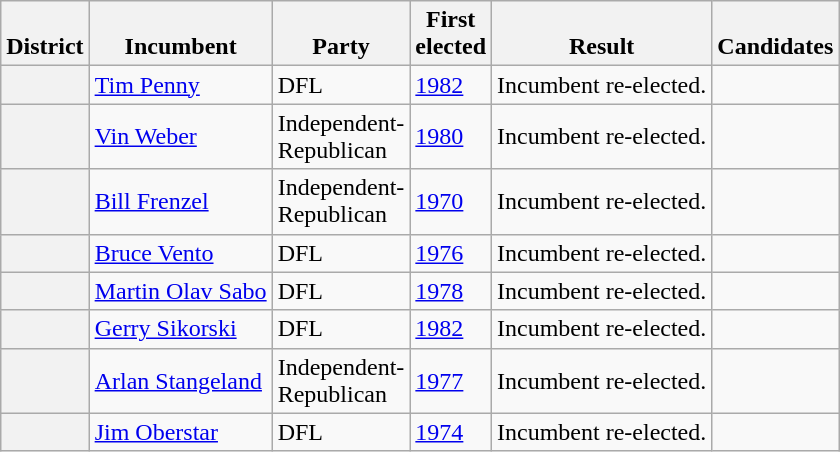<table class=wikitable>
<tr valign=bottom>
<th>District</th>
<th>Incumbent</th>
<th>Party</th>
<th>First<br>elected</th>
<th>Result</th>
<th>Candidates</th>
</tr>
<tr>
<th></th>
<td><a href='#'>Tim Penny</a></td>
<td>DFL</td>
<td><a href='#'>1982</a></td>
<td>Incumbent re-elected.</td>
<td nowrap></td>
</tr>
<tr>
<th></th>
<td><a href='#'>Vin Weber</a></td>
<td>Independent-<br>Republican</td>
<td><a href='#'>1980</a></td>
<td>Incumbent re-elected.</td>
<td nowrap></td>
</tr>
<tr>
<th></th>
<td><a href='#'>Bill Frenzel</a></td>
<td>Independent-<br>Republican</td>
<td><a href='#'>1970</a></td>
<td>Incumbent re-elected.</td>
<td nowrap></td>
</tr>
<tr>
<th></th>
<td><a href='#'>Bruce Vento</a></td>
<td>DFL</td>
<td><a href='#'>1976</a></td>
<td>Incumbent re-elected.</td>
<td nowrap></td>
</tr>
<tr>
<th></th>
<td><a href='#'>Martin Olav Sabo</a></td>
<td>DFL</td>
<td><a href='#'>1978</a></td>
<td>Incumbent re-elected.</td>
<td nowrap></td>
</tr>
<tr>
<th></th>
<td><a href='#'>Gerry Sikorski</a></td>
<td>DFL</td>
<td><a href='#'>1982</a></td>
<td>Incumbent re-elected.</td>
<td nowrap></td>
</tr>
<tr>
<th></th>
<td><a href='#'>Arlan Stangeland</a></td>
<td>Independent-<br>Republican</td>
<td><a href='#'>1977 </a></td>
<td>Incumbent re-elected.</td>
<td nowrap></td>
</tr>
<tr>
<th></th>
<td><a href='#'>Jim Oberstar</a></td>
<td>DFL</td>
<td><a href='#'>1974</a></td>
<td>Incumbent re-elected.</td>
<td nowrap></td>
</tr>
</table>
